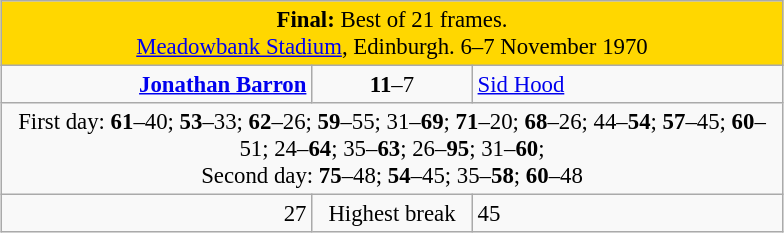<table class="wikitable" style="font-size: 95%; margin: 1em auto 1em auto;">
<tr>
<td colspan="3" align="center" bgcolor="#ffd700"><strong>Final:</strong> Best of 21 frames.<br><a href='#'>Meadowbank Stadium</a>, Edinburgh. 6–7 November 1970</td>
</tr>
<tr>
<td width="200" align="right"><strong><a href='#'>Jonathan Barron</a></strong> <br></td>
<td width="100" align="center"><strong>11</strong>–7</td>
<td width="200"><a href='#'>Sid Hood</a> <br></td>
</tr>
<tr>
<td colspan="3" align="center" style="font-size: 100%">First day: <strong>61</strong>–40; <strong>53</strong>–33; <strong>62</strong>–26; <strong>59</strong>–55; 31–<strong>69</strong>; <strong>71</strong>–20; <strong>68</strong>–26; 44–<strong>54</strong>; <strong>57</strong>–45; <strong>60</strong>–51; 24–<strong>64</strong>; 35–<strong>63</strong>; 26–<strong>95</strong>; 31–<strong>60</strong>;<br>Second day: <strong>75</strong>–48; <strong>54</strong>–45; 35–<strong>58</strong>; <strong>60</strong>–48</td>
</tr>
<tr>
<td align="right">27</td>
<td align="center">Highest break</td>
<td align="left">45</td>
</tr>
</table>
